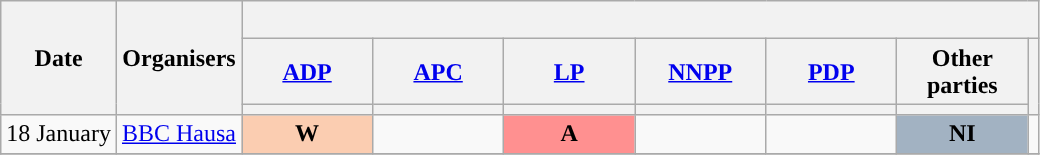<table class="wikitable" style="text-align:center;">
<tr>
<th rowspan="3">Date</th>
<th rowspan="3">Organisers</th>
<th colspan="7">    <br>     </th>
</tr>
<tr>
<th scope="col" style="width:5em;"><a href='#'>ADP</a></th>
<th scope="col" style="width:5em;"><a href='#'>APC</a></th>
<th scope="col" style="width:5em;"><a href='#'>LP</a></th>
<th scope="col" style="width:5em;"><a href='#'>NNPP</a></th>
<th scope="col" style="width:5em;"><a href='#'>PDP</a></th>
<th scope="col" style="width:5em;">Other parties</th>
<th rowspan="2"></th>
</tr>
<tr>
<th style="background:"></th>
<th style="background:"></th>
<th style="background:"></th>
<th style="background:"></th>
<th style="background:"></th>
<th style="background:"></th>
</tr>
<tr>
<td style="white-space:nowrap; text-align:left;">18 January</td>
<td style="white-space:nowrap; text-align:left;"><a href='#'>BBC Hausa</a></td>
<td style="background:#fbcdb1;"><strong>W</strong><br></td>
<td></td>
<td style="background:#FF9090;"><strong>A</strong><br></td>
<td></td>
<td></td>
<td style="background:#A2B2C2;"><strong>NI</strong><br></td>
<td></td>
</tr>
<tr>
</tr>
</table>
